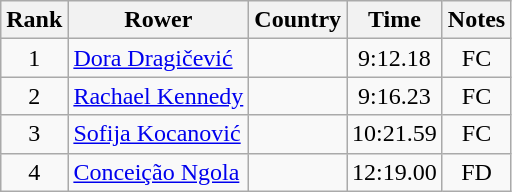<table class="wikitable" style="text-align:center">
<tr>
<th>Rank</th>
<th>Rower</th>
<th>Country</th>
<th>Time</th>
<th>Notes</th>
</tr>
<tr>
<td>1</td>
<td align="left"><a href='#'>Dora Dragičević</a></td>
<td align="left"></td>
<td>9:12.18</td>
<td>FC</td>
</tr>
<tr>
<td>2</td>
<td align="left"><a href='#'>Rachael Kennedy</a></td>
<td align="left"></td>
<td>9:16.23</td>
<td>FC</td>
</tr>
<tr>
<td>3</td>
<td align="left"><a href='#'>Sofija Kocanović</a></td>
<td align="left"></td>
<td>10:21.59</td>
<td>FC</td>
</tr>
<tr>
<td>4</td>
<td align="left"><a href='#'>Conceição Ngola</a></td>
<td align="left"></td>
<td>12:19.00</td>
<td>FD</td>
</tr>
</table>
